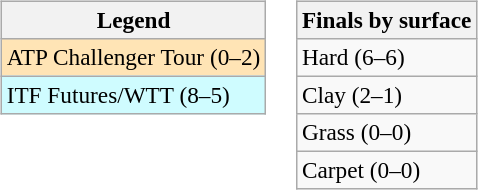<table>
<tr valign=top>
<td><br><table class="wikitable" style=font-size:97%>
<tr>
<th>Legend</th>
</tr>
<tr style="background:moccasin;">
<td>ATP Challenger Tour (0–2)</td>
</tr>
<tr style="background:#cffcff;">
<td>ITF Futures/WTT (8–5)</td>
</tr>
</table>
</td>
<td><br><table class="wikitable" style=font-size:97%>
<tr>
<th>Finals by surface</th>
</tr>
<tr>
<td>Hard (6–6)</td>
</tr>
<tr>
<td>Clay (2–1)</td>
</tr>
<tr>
<td>Grass (0–0)</td>
</tr>
<tr>
<td>Carpet (0–0)</td>
</tr>
</table>
</td>
</tr>
</table>
